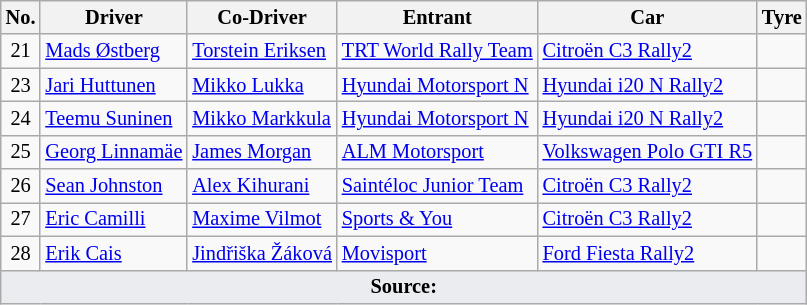<table class="wikitable" style="font-size: 85%;">
<tr>
<th>No.</th>
<th>Driver</th>
<th>Co-Driver</th>
<th>Entrant</th>
<th>Car</th>
<th>Tyre</th>
</tr>
<tr>
<td align="center">21</td>
<td> <a href='#'>Mads Østberg</a></td>
<td> <a href='#'>Torstein Eriksen</a></td>
<td> <a href='#'>TRT World Rally Team</a></td>
<td><a href='#'>Citroën C3 Rally2</a></td>
<td align="center"></td>
</tr>
<tr>
<td align="center">23</td>
<td> <a href='#'>Jari Huttunen</a></td>
<td> <a href='#'>Mikko Lukka</a></td>
<td> <a href='#'>Hyundai Motorsport N</a></td>
<td><a href='#'>Hyundai i20 N Rally2</a></td>
<td align="center"></td>
</tr>
<tr>
<td align="center">24</td>
<td> <a href='#'>Teemu Suninen</a></td>
<td> <a href='#'>Mikko Markkula</a></td>
<td> <a href='#'>Hyundai Motorsport N</a></td>
<td><a href='#'>Hyundai i20 N Rally2</a></td>
<td align="center"></td>
</tr>
<tr>
<td align="center">25</td>
<td> <a href='#'>Georg Linnamäe</a></td>
<td> <a href='#'>James Morgan</a></td>
<td> <a href='#'>ALM Motorsport</a></td>
<td><a href='#'>Volkswagen Polo GTI R5</a></td>
<td align="center"></td>
</tr>
<tr>
<td align="center">26</td>
<td> <a href='#'>Sean Johnston</a></td>
<td> <a href='#'>Alex Kihurani</a></td>
<td> <a href='#'>Saintéloc Junior Team</a></td>
<td><a href='#'>Citroën C3 Rally2</a></td>
<td align="center"></td>
</tr>
<tr>
<td align="center">27</td>
<td> <a href='#'>Eric Camilli</a></td>
<td> <a href='#'>Maxime Vilmot</a></td>
<td> <a href='#'>Sports & You</a></td>
<td><a href='#'>Citroën C3 Rally2</a></td>
<td align="center"></td>
</tr>
<tr>
<td align="center">28</td>
<td> <a href='#'>Erik Cais</a></td>
<td> <a href='#'>Jindřiška Žáková</a></td>
<td> <a href='#'>Movisport</a></td>
<td><a href='#'>Ford Fiesta Rally2</a></td>
<td align="center"></td>
</tr>
<tr>
<td colspan="6" style="background-color:#EAECF0;text-align:center"><strong>Source:</strong></td>
</tr>
</table>
